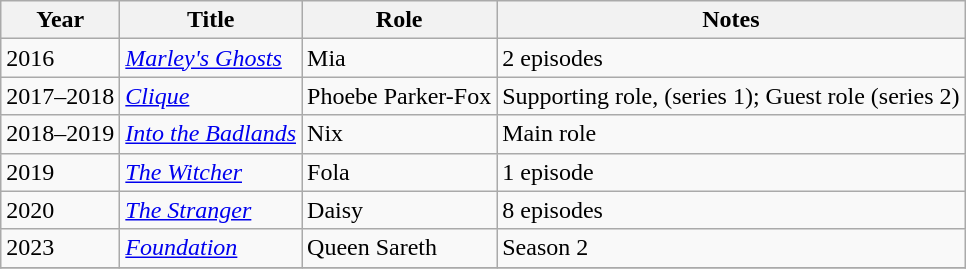<table class="wikitable sortable">
<tr>
<th>Year</th>
<th>Title</th>
<th>Role</th>
<th class="unsortable">Notes</th>
</tr>
<tr>
<td>2016</td>
<td><em><a href='#'>Marley's Ghosts</a></em></td>
<td>Mia</td>
<td>2 episodes</td>
</tr>
<tr>
<td>2017–2018</td>
<td><em><a href='#'>Clique</a></em></td>
<td>Phoebe Parker-Fox</td>
<td>Supporting role, (series 1); Guest role (series 2)</td>
</tr>
<tr>
<td>2018–2019</td>
<td><em><a href='#'>Into the Badlands</a></em></td>
<td>Nix</td>
<td>Main role</td>
</tr>
<tr>
<td>2019</td>
<td><em><a href='#'>The Witcher</a></em></td>
<td>Fola</td>
<td>1 episode</td>
</tr>
<tr>
<td>2020</td>
<td><em><a href='#'>The Stranger</a></em></td>
<td>Daisy</td>
<td>8 episodes</td>
</tr>
<tr>
<td>2023</td>
<td><em><a href='#'>Foundation</a></em></td>
<td>Queen Sareth</td>
<td>Season 2</td>
</tr>
<tr>
</tr>
</table>
